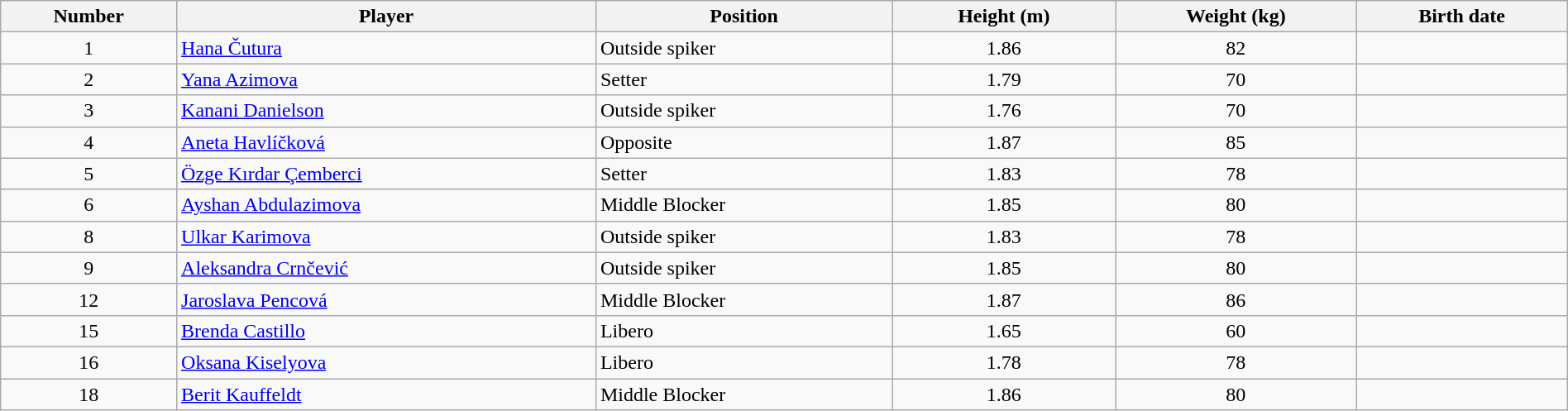<table class="wikitable" style="width:100%;">
<tr>
<th>Number</th>
<th>Player</th>
<th>Position</th>
<th>Height (m)</th>
<th>Weight (kg)</th>
<th>Birth date</th>
</tr>
<tr>
<td align=center>1</td>
<td> <a href='#'>Hana Čutura</a></td>
<td>Outside spiker</td>
<td align=center>1.86</td>
<td align=center>82</td>
<td></td>
</tr>
<tr>
<td align=center>2</td>
<td> <a href='#'>Yana Azimova</a></td>
<td>Setter</td>
<td align=center>1.79</td>
<td align=center>70</td>
<td></td>
</tr>
<tr>
<td align=center>3</td>
<td> <a href='#'>Kanani Danielson</a></td>
<td>Outside spiker</td>
<td align=center>1.76</td>
<td align=center>70</td>
<td></td>
</tr>
<tr>
<td align=center>4</td>
<td> <a href='#'>Aneta Havlíčková</a></td>
<td>Opposite</td>
<td align=center>1.87</td>
<td align=center>85</td>
<td></td>
</tr>
<tr>
<td align=center>5</td>
<td> <a href='#'>Özge Kırdar Çemberci</a></td>
<td>Setter</td>
<td align=center>1.83</td>
<td align=center>78</td>
<td></td>
</tr>
<tr>
<td align=center>6</td>
<td> <a href='#'>Ayshan Abdulazimova</a></td>
<td>Middle Blocker</td>
<td align=center>1.85</td>
<td align=center>80</td>
<td></td>
</tr>
<tr>
<td align=center>8</td>
<td> <a href='#'>Ulkar Karimova</a></td>
<td>Outside spiker</td>
<td align=center>1.83</td>
<td align=center>78</td>
<td></td>
</tr>
<tr>
<td align=center>9</td>
<td> <a href='#'>Aleksandra Crnčević</a></td>
<td>Outside spiker</td>
<td align=center>1.85</td>
<td align=center>80</td>
<td></td>
</tr>
<tr>
<td align=center>12</td>
<td> <a href='#'>Jaroslava Pencová</a></td>
<td>Middle Blocker</td>
<td align=center>1.87</td>
<td align=center>86</td>
<td></td>
</tr>
<tr>
<td align=center>15</td>
<td> <a href='#'>Brenda Castillo</a></td>
<td>Libero</td>
<td align=center>1.65</td>
<td align=center>60</td>
<td></td>
</tr>
<tr>
<td align=center>16</td>
<td> <a href='#'>Oksana Kiselyova</a></td>
<td>Libero</td>
<td align=center>1.78</td>
<td align=center>78</td>
<td></td>
</tr>
<tr>
<td align=center>18</td>
<td> <a href='#'>Berit Kauffeldt</a></td>
<td>Middle Blocker</td>
<td align=center>1.86</td>
<td align=center>80</td>
<td></td>
</tr>
</table>
